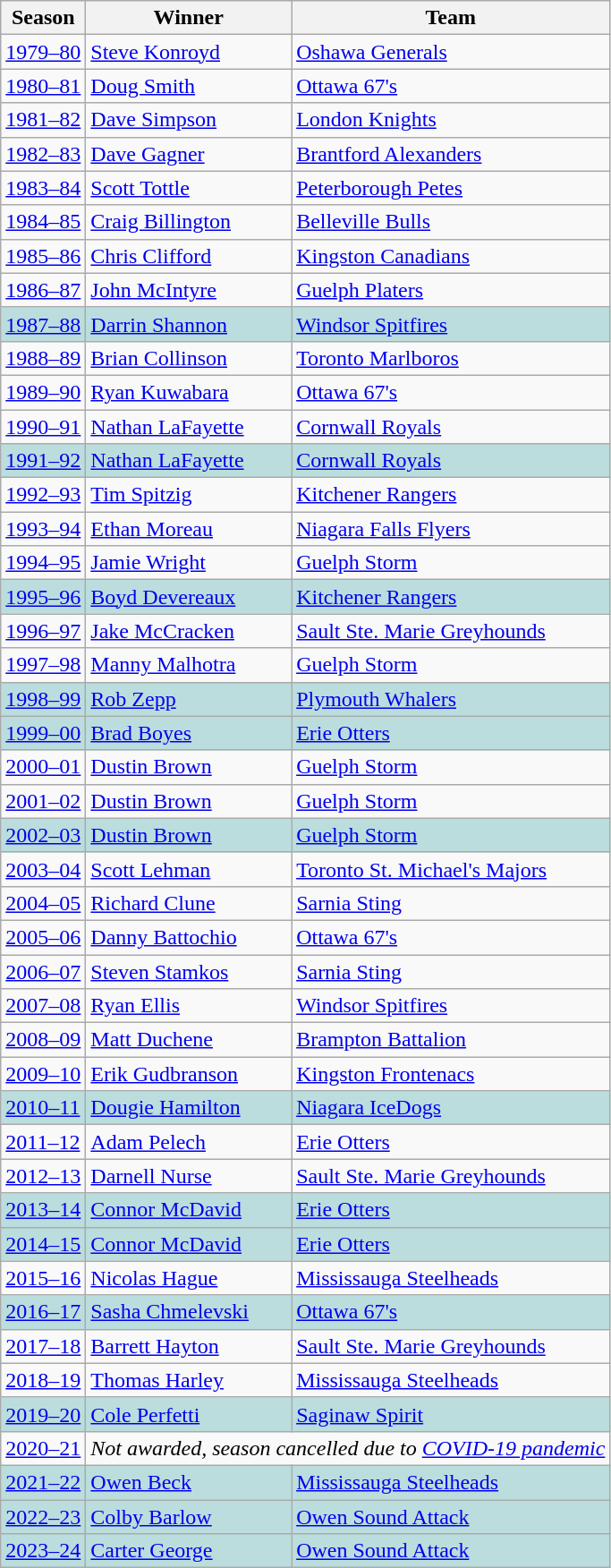<table class="wikitable sortable">
<tr>
<th>Season</th>
<th>Winner</th>
<th>Team</th>
</tr>
<tr>
<td><a href='#'>1979–80</a></td>
<td><a href='#'>Steve Konroyd</a></td>
<td><a href='#'>Oshawa Generals</a></td>
</tr>
<tr>
<td><a href='#'>1980–81</a></td>
<td><a href='#'>Doug Smith</a></td>
<td><a href='#'>Ottawa 67's</a></td>
</tr>
<tr>
<td><a href='#'>1981–82</a></td>
<td><a href='#'>Dave Simpson</a></td>
<td><a href='#'>London Knights</a></td>
</tr>
<tr>
<td><a href='#'>1982–83</a></td>
<td><a href='#'>Dave Gagner</a></td>
<td><a href='#'>Brantford Alexanders</a></td>
</tr>
<tr>
<td><a href='#'>1983–84</a></td>
<td><a href='#'>Scott Tottle</a></td>
<td><a href='#'>Peterborough Petes</a></td>
</tr>
<tr>
<td><a href='#'>1984–85</a></td>
<td><a href='#'>Craig Billington</a></td>
<td><a href='#'>Belleville Bulls</a></td>
</tr>
<tr>
<td><a href='#'>1985–86</a></td>
<td><a href='#'>Chris Clifford</a></td>
<td><a href='#'>Kingston Canadians</a></td>
</tr>
<tr>
<td><a href='#'>1986–87</a></td>
<td><a href='#'>John McIntyre</a></td>
<td><a href='#'>Guelph Platers</a></td>
</tr>
<tr bgcolor="#bbdddd">
<td><a href='#'>1987–88</a></td>
<td><a href='#'>Darrin Shannon</a></td>
<td><a href='#'>Windsor Spitfires</a></td>
</tr>
<tr>
<td><a href='#'>1988–89</a></td>
<td><a href='#'>Brian Collinson</a></td>
<td><a href='#'>Toronto Marlboros</a></td>
</tr>
<tr>
<td><a href='#'>1989–90</a></td>
<td><a href='#'>Ryan Kuwabara</a></td>
<td><a href='#'>Ottawa 67's</a></td>
</tr>
<tr>
<td><a href='#'>1990–91</a></td>
<td><a href='#'>Nathan LaFayette</a></td>
<td><a href='#'>Cornwall Royals</a></td>
</tr>
<tr bgcolor="#bbdddd">
<td><a href='#'>1991–92</a></td>
<td><a href='#'>Nathan LaFayette</a></td>
<td><a href='#'>Cornwall Royals</a></td>
</tr>
<tr>
<td><a href='#'>1992–93</a></td>
<td><a href='#'>Tim Spitzig</a></td>
<td><a href='#'>Kitchener Rangers</a></td>
</tr>
<tr>
<td><a href='#'>1993–94</a></td>
<td><a href='#'>Ethan Moreau</a></td>
<td><a href='#'>Niagara Falls Flyers</a></td>
</tr>
<tr>
<td><a href='#'>1994–95</a></td>
<td><a href='#'>Jamie Wright</a></td>
<td><a href='#'>Guelph Storm</a></td>
</tr>
<tr bgcolor="#bbdddd">
<td><a href='#'>1995–96</a></td>
<td><a href='#'>Boyd Devereaux</a></td>
<td><a href='#'>Kitchener Rangers</a></td>
</tr>
<tr>
<td><a href='#'>1996–97</a></td>
<td><a href='#'>Jake McCracken</a></td>
<td><a href='#'>Sault Ste. Marie Greyhounds</a></td>
</tr>
<tr>
<td><a href='#'>1997–98</a></td>
<td><a href='#'>Manny Malhotra</a></td>
<td><a href='#'>Guelph Storm</a></td>
</tr>
<tr bgcolor="#bbdddd">
<td><a href='#'>1998–99</a></td>
<td><a href='#'>Rob Zepp</a></td>
<td><a href='#'>Plymouth Whalers</a></td>
</tr>
<tr bgcolor="#bbdddd">
<td><a href='#'>1999–00</a></td>
<td><a href='#'>Brad Boyes</a></td>
<td><a href='#'>Erie Otters</a></td>
</tr>
<tr>
<td><a href='#'>2000–01</a></td>
<td><a href='#'>Dustin Brown</a></td>
<td><a href='#'>Guelph Storm</a></td>
</tr>
<tr>
<td><a href='#'>2001–02</a></td>
<td><a href='#'>Dustin Brown</a></td>
<td><a href='#'>Guelph Storm</a></td>
</tr>
<tr bgcolor="#bbdddd">
<td><a href='#'>2002–03</a></td>
<td><a href='#'>Dustin Brown</a></td>
<td><a href='#'>Guelph Storm</a></td>
</tr>
<tr>
<td><a href='#'>2003–04</a></td>
<td><a href='#'>Scott Lehman</a></td>
<td><a href='#'>Toronto St. Michael's Majors</a></td>
</tr>
<tr>
<td><a href='#'>2004–05</a></td>
<td><a href='#'>Richard Clune</a></td>
<td><a href='#'>Sarnia Sting</a></td>
</tr>
<tr>
<td><a href='#'>2005–06</a></td>
<td><a href='#'>Danny Battochio</a></td>
<td><a href='#'>Ottawa 67's</a></td>
</tr>
<tr>
<td><a href='#'>2006–07</a></td>
<td><a href='#'>Steven Stamkos</a></td>
<td><a href='#'>Sarnia Sting</a></td>
</tr>
<tr>
<td><a href='#'>2007–08</a></td>
<td><a href='#'>Ryan Ellis</a></td>
<td><a href='#'>Windsor Spitfires</a></td>
</tr>
<tr>
<td><a href='#'>2008–09</a></td>
<td><a href='#'>Matt Duchene</a></td>
<td><a href='#'>Brampton Battalion</a></td>
</tr>
<tr>
<td><a href='#'>2009–10</a></td>
<td><a href='#'>Erik Gudbranson</a></td>
<td><a href='#'>Kingston Frontenacs</a></td>
</tr>
<tr bgcolor="#bbdddd">
<td><a href='#'>2010–11</a></td>
<td><a href='#'>Dougie Hamilton</a></td>
<td><a href='#'>Niagara IceDogs</a></td>
</tr>
<tr>
<td><a href='#'>2011–12</a></td>
<td><a href='#'>Adam Pelech</a></td>
<td><a href='#'>Erie Otters</a></td>
</tr>
<tr>
<td><a href='#'>2012–13</a></td>
<td><a href='#'>Darnell Nurse</a></td>
<td><a href='#'>Sault Ste. Marie Greyhounds</a></td>
</tr>
<tr bgcolor="#bbdddd">
<td><a href='#'>2013–14</a></td>
<td><a href='#'>Connor McDavid</a></td>
<td><a href='#'>Erie Otters</a></td>
</tr>
<tr bgcolor="#bbdddd">
<td><a href='#'>2014–15</a></td>
<td><a href='#'>Connor McDavid</a></td>
<td><a href='#'>Erie Otters</a></td>
</tr>
<tr>
<td><a href='#'>2015–16</a></td>
<td><a href='#'>Nicolas Hague</a></td>
<td><a href='#'>Mississauga Steelheads</a></td>
</tr>
<tr bgcolor="#bbdddd">
<td><a href='#'>2016–17</a></td>
<td><a href='#'>Sasha Chmelevski</a></td>
<td><a href='#'>Ottawa 67's</a></td>
</tr>
<tr>
<td><a href='#'>2017–18</a></td>
<td><a href='#'>Barrett Hayton</a></td>
<td><a href='#'>Sault Ste. Marie Greyhounds</a></td>
</tr>
<tr>
<td><a href='#'>2018–19</a></td>
<td><a href='#'>Thomas Harley</a></td>
<td><a href='#'>Mississauga Steelheads</a></td>
</tr>
<tr bgcolor="#bbdddd">
<td><a href='#'>2019–20</a></td>
<td><a href='#'>Cole Perfetti</a></td>
<td><a href='#'>Saginaw Spirit</a></td>
</tr>
<tr>
<td><a href='#'>2020–21</a></td>
<td colspan=2 align=center><em>Not awarded, season cancelled due to <a href='#'>COVID-19 pandemic</a></em></td>
</tr>
<tr bgcolor="#bbdddd">
<td><a href='#'>2021–22</a></td>
<td><a href='#'>Owen Beck</a></td>
<td><a href='#'>Mississauga Steelheads</a></td>
</tr>
<tr bgcolor="#bbdddd">
<td><a href='#'>2022–23</a></td>
<td><a href='#'>Colby Barlow</a></td>
<td><a href='#'>Owen Sound Attack</a></td>
</tr>
<tr bgcolor="#bbdddd">
<td><a href='#'>2023–24</a></td>
<td><a href='#'>Carter George</a></td>
<td><a href='#'>Owen Sound Attack</a></td>
</tr>
</table>
